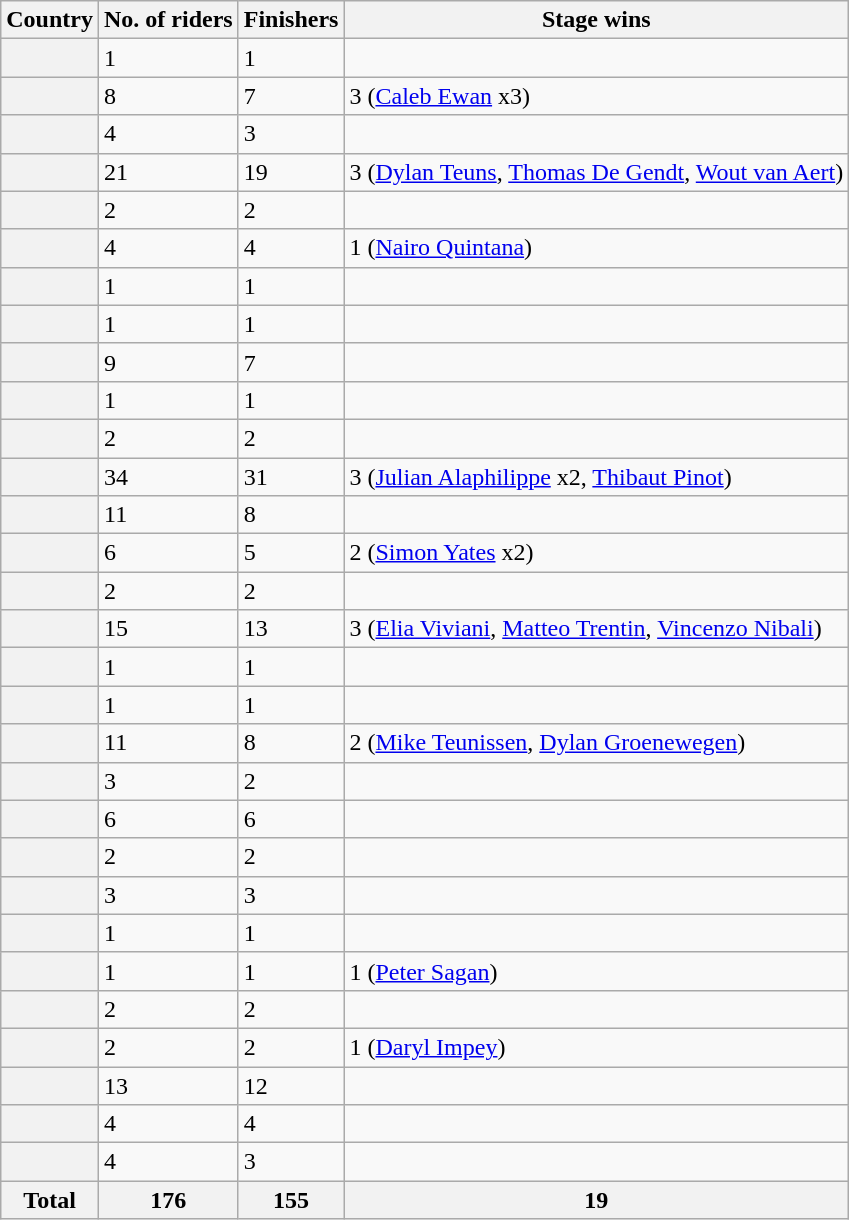<table class="wikitable sortable plainrowheaders">
<tr>
<th scope="col">Country</th>
<th scope="col">No. of riders</th>
<th scope="col">Finishers</th>
<th scope="col">Stage wins</th>
</tr>
<tr>
<th scope="row"></th>
<td>1</td>
<td>1</td>
<td></td>
</tr>
<tr>
<th scope="row"></th>
<td>8</td>
<td>7</td>
<td>3 (<a href='#'>Caleb Ewan</a> x3)</td>
</tr>
<tr>
<th scope="row"></th>
<td>4</td>
<td>3</td>
<td></td>
</tr>
<tr>
<th scope="row"></th>
<td>21</td>
<td>19</td>
<td>3 (<a href='#'>Dylan Teuns</a>, <a href='#'>Thomas De Gendt</a>, <a href='#'>Wout van Aert</a>)</td>
</tr>
<tr>
<th scope="row"></th>
<td>2</td>
<td>2</td>
<td></td>
</tr>
<tr>
<th scope="row"></th>
<td>4</td>
<td>4</td>
<td>1 (<a href='#'>Nairo Quintana</a>)</td>
</tr>
<tr>
<th scope="row"></th>
<td>1</td>
<td>1</td>
<td></td>
</tr>
<tr>
<th scope="row"></th>
<td>1</td>
<td>1</td>
<td></td>
</tr>
<tr>
<th scope="row"></th>
<td>9</td>
<td>7</td>
<td></td>
</tr>
<tr>
<th scope="row"></th>
<td>1</td>
<td>1</td>
<td></td>
</tr>
<tr>
<th scope="row"></th>
<td>2</td>
<td>2</td>
<td></td>
</tr>
<tr>
<th scope="row"></th>
<td>34</td>
<td>31</td>
<td>3 (<a href='#'>Julian Alaphilippe</a> x2, <a href='#'>Thibaut Pinot</a>)</td>
</tr>
<tr>
<th scope="row"></th>
<td>11</td>
<td>8</td>
<td></td>
</tr>
<tr>
<th scope="row"></th>
<td>6</td>
<td>5</td>
<td>2 (<a href='#'>Simon Yates</a> x2)</td>
</tr>
<tr>
<th scope="row"></th>
<td>2</td>
<td>2</td>
<td></td>
</tr>
<tr>
<th scope="row"></th>
<td>15</td>
<td>13</td>
<td>3 (<a href='#'>Elia Viviani</a>, <a href='#'>Matteo Trentin</a>, <a href='#'>Vincenzo Nibali</a>)</td>
</tr>
<tr>
<th scope="row"></th>
<td>1</td>
<td>1</td>
<td></td>
</tr>
<tr>
<th scope="row"></th>
<td>1</td>
<td>1</td>
<td></td>
</tr>
<tr>
<th scope="row"></th>
<td>11</td>
<td>8</td>
<td>2 (<a href='#'>Mike Teunissen</a>, <a href='#'>Dylan Groenewegen</a>)</td>
</tr>
<tr>
<th scope="row"></th>
<td>3</td>
<td>2</td>
<td></td>
</tr>
<tr>
<th scope="row"></th>
<td>6</td>
<td>6</td>
<td></td>
</tr>
<tr>
<th scope="row"></th>
<td>2</td>
<td>2</td>
<td></td>
</tr>
<tr>
<th scope="row"></th>
<td>3</td>
<td>3</td>
<td></td>
</tr>
<tr>
<th scope="row"></th>
<td>1</td>
<td>1</td>
<td></td>
</tr>
<tr>
<th scope="row"></th>
<td>1</td>
<td>1</td>
<td>1 (<a href='#'>Peter Sagan</a>)</td>
</tr>
<tr>
<th scope="row"></th>
<td>2</td>
<td>2</td>
<td></td>
</tr>
<tr>
<th scope="row"></th>
<td>2</td>
<td>2</td>
<td>1 (<a href='#'>Daryl Impey</a>)</td>
</tr>
<tr>
<th scope="row"></th>
<td>13</td>
<td>12</td>
<td></td>
</tr>
<tr>
<th scope="row"></th>
<td>4</td>
<td>4</td>
<td></td>
</tr>
<tr>
<th scope="row"></th>
<td>4</td>
<td>3</td>
<td></td>
</tr>
<tr>
<th scope="row">Total</th>
<th>176</th>
<th>155</th>
<th>19</th>
</tr>
</table>
